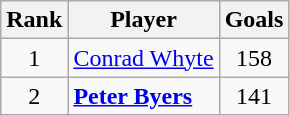<table class="wikitable" style="text-align:center;">
<tr>
<th>Rank</th>
<th>Player</th>
<th>Goals</th>
</tr>
<tr>
<td>1</td>
<td align=left> <a href='#'>Conrad Whyte</a></td>
<td>158</td>
</tr>
<tr>
<td>2</td>
<td align=left> <strong><a href='#'>Peter Byers</a></strong></td>
<td>141</td>
</tr>
</table>
